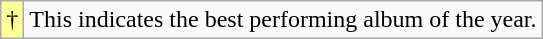<table class="wikitable">
<tr>
<td style="background-color:#FFFF99"align="center">†</td>
<td>This indicates the best performing album of the year.</td>
</tr>
</table>
